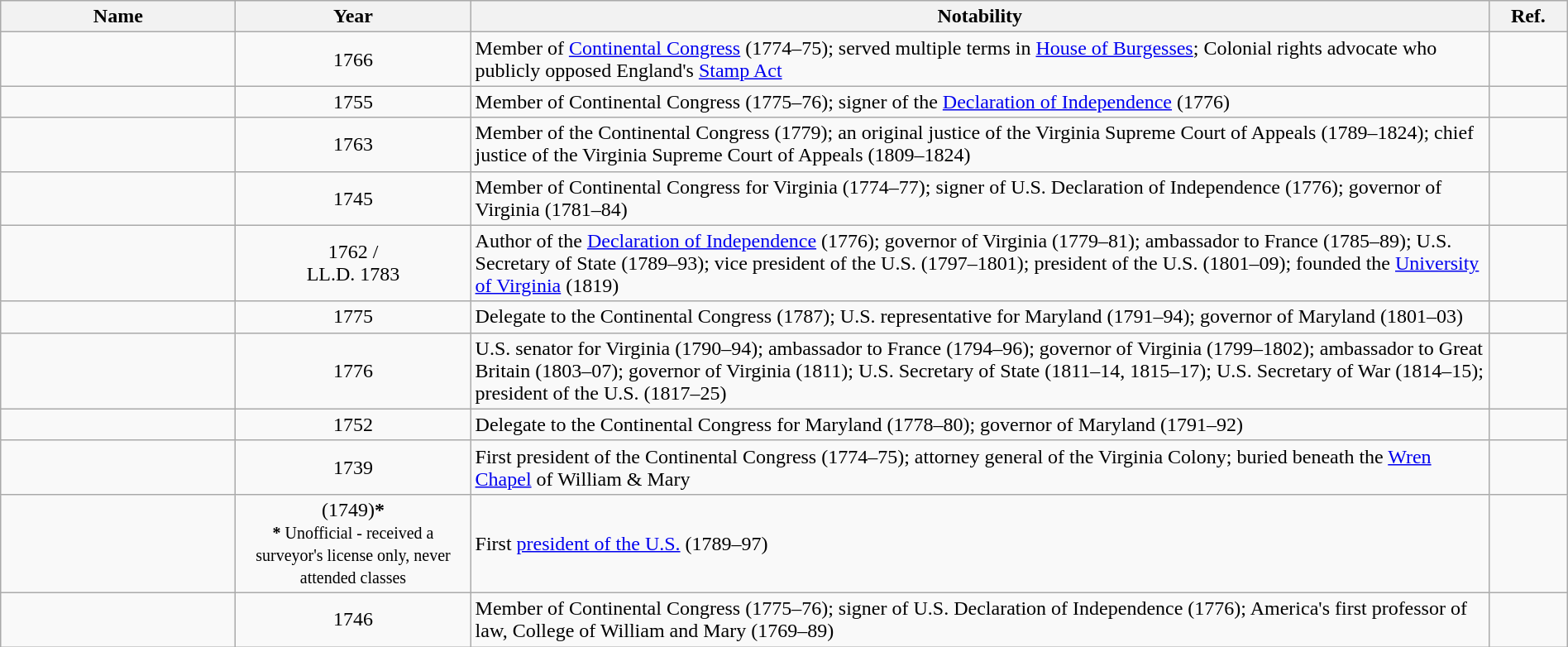<table class="wikitable sortable" style="width:100%">
<tr>
<th width="15%">Name</th>
<th width="15%">Year</th>
<th width="65%" class="unsortable">Notability</th>
<th width="5%" class="unsortable">Ref.</th>
</tr>
<tr>
<td></td>
<td align="center">1766</td>
<td>Member of <a href='#'>Continental Congress</a> (1774–75); served multiple terms in <a href='#'>House of Burgesses</a>; Colonial rights advocate who publicly opposed England's <a href='#'>Stamp Act</a></td>
<td align="center"></td>
</tr>
<tr>
<td></td>
<td align="center">1755</td>
<td>Member of Continental Congress (1775–76); signer of the <a href='#'>Declaration of Independence</a> (1776)</td>
<td align="center"></td>
</tr>
<tr>
<td></td>
<td align="center">1763</td>
<td>Member of the Continental Congress (1779); an original justice of the Virginia Supreme Court of Appeals (1789–1824); chief justice of the Virginia Supreme Court of Appeals (1809–1824)</td>
<td align="center"></td>
</tr>
<tr>
<td></td>
<td align="center">1745</td>
<td>Member of Continental Congress for Virginia (1774–77); signer of U.S. Declaration of Independence (1776); governor of Virginia (1781–84)</td>
<td align="center"></td>
</tr>
<tr>
<td></td>
<td align="center">1762 /<br> LL.D. 1783</td>
<td>Author of the <a href='#'>Declaration of Independence</a> (1776); governor of Virginia (1779–81); ambassador to France (1785–89); U.S. Secretary of State (1789–93); vice president of the U.S. (1797–1801); president of the U.S. (1801–09); founded the <a href='#'>University of Virginia</a> (1819)</td>
<td align="center"></td>
</tr>
<tr>
<td></td>
<td align="center">1775</td>
<td>Delegate to the Continental Congress (1787); U.S. representative for Maryland (1791–94); governor of Maryland (1801–03)</td>
<td align="center"></td>
</tr>
<tr>
<td></td>
<td align="center">1776</td>
<td>U.S. senator for Virginia (1790–94); ambassador to France (1794–96); governor of Virginia (1799–1802); ambassador to Great Britain (1803–07); governor of Virginia (1811); U.S. Secretary of State (1811–14, 1815–17); U.S. Secretary of War (1814–15); president of the U.S. (1817–25)</td>
<td align="center"></td>
</tr>
<tr>
<td></td>
<td align="center">1752</td>
<td>Delegate to the Continental Congress for Maryland (1778–80); governor of Maryland (1791–92)</td>
<td align="center"></td>
</tr>
<tr>
<td></td>
<td align="center">1739</td>
<td>First president of the Continental Congress (1774–75); attorney general of the Virginia Colony; buried beneath the <a href='#'>Wren Chapel</a> of William & Mary</td>
<td align="center"></td>
</tr>
<tr>
<td></td>
<td align="center">(1749)<strong>*</strong> <br><small><strong>*</strong> Unofficial - received a surveyor's license only, never attended classes</small></td>
<td>First <a href='#'>president of the U.S.</a> (1789–97)</td>
<td align="center"></td>
</tr>
<tr>
<td></td>
<td align="center">1746</td>
<td>Member of Continental Congress (1775–76); signer of U.S. Declaration of Independence (1776); America's first professor of law, College of William and Mary (1769–89)</td>
<td align="center"></td>
</tr>
</table>
